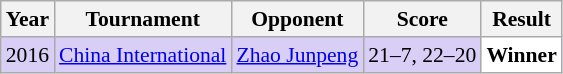<table class="sortable wikitable" style="font-size: 90%;">
<tr>
<th>Year</th>
<th>Tournament</th>
<th>Opponent</th>
<th>Score</th>
<th>Result</th>
</tr>
<tr style="background:#D8CEF6">
<td align="center">2016</td>
<td align="left"><a href='#'>China International</a></td>
<td align="left"> <a href='#'>Zhao Junpeng</a></td>
<td align="left">21–7, 22–20</td>
<td style="text-align:left; background:white"> <strong>Winner</strong></td>
</tr>
</table>
